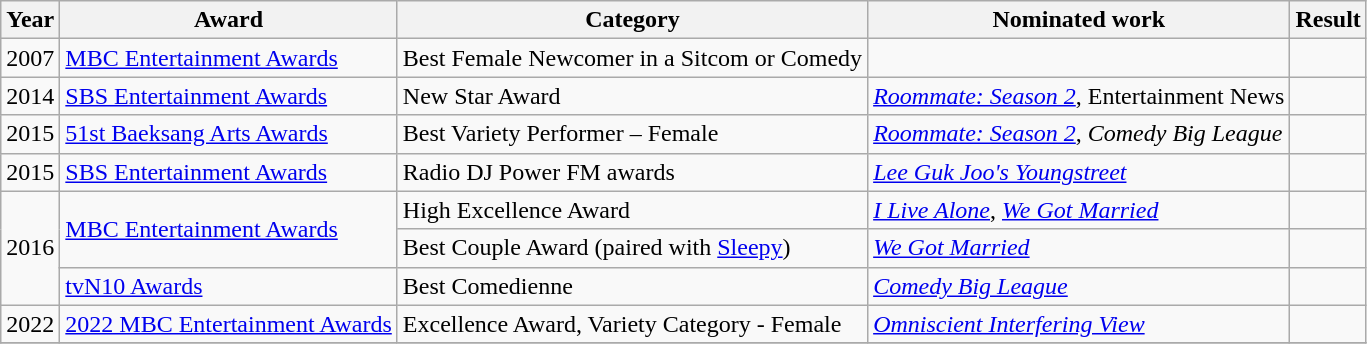<table class="wikitable">
<tr>
<th>Year</th>
<th>Award</th>
<th>Category</th>
<th>Nominated work</th>
<th>Result</th>
</tr>
<tr>
<td>2007</td>
<td><a href='#'>MBC Entertainment Awards</a></td>
<td>Best Female Newcomer in a Sitcom or Comedy</td>
<td></td>
<td></td>
</tr>
<tr>
<td>2014</td>
<td><a href='#'>SBS Entertainment Awards</a></td>
<td>New Star Award</td>
<td><em><a href='#'>Roommate: Season 2</a></em>, Entertainment News</td>
<td></td>
</tr>
<tr>
<td>2015</td>
<td><a href='#'>51st Baeksang Arts Awards</a></td>
<td>Best Variety Performer – Female</td>
<td><em><a href='#'>Roommate: Season 2</a></em>, <em>Comedy Big League</em></td>
<td></td>
</tr>
<tr>
<td>2015</td>
<td><a href='#'>SBS Entertainment Awards</a></td>
<td>Radio DJ Power FM awards</td>
<td><em><a href='#'>Lee Guk Joo's Youngstreet</a></em></td>
<td></td>
</tr>
<tr>
<td rowspan="3">2016</td>
<td rowspan="2"><a href='#'>MBC Entertainment Awards</a></td>
<td>High Excellence Award</td>
<td><em><a href='#'>I Live Alone</a></em>, <em><a href='#'>We Got Married</a></em></td>
<td></td>
</tr>
<tr>
<td>Best Couple Award (paired with <a href='#'>Sleepy</a>)</td>
<td><em><a href='#'>We Got Married</a></em></td>
<td></td>
</tr>
<tr>
<td><a href='#'>tvN10 Awards</a></td>
<td>Best Comedienne</td>
<td><em><a href='#'>Comedy Big League</a></em></td>
<td></td>
</tr>
<tr>
<td>2022</td>
<td><a href='#'>2022 MBC Entertainment Awards</a></td>
<td>Excellence Award, Variety Category - Female</td>
<td><em><a href='#'>Omniscient Interfering View</a></em></td>
<td></td>
</tr>
<tr>
</tr>
</table>
